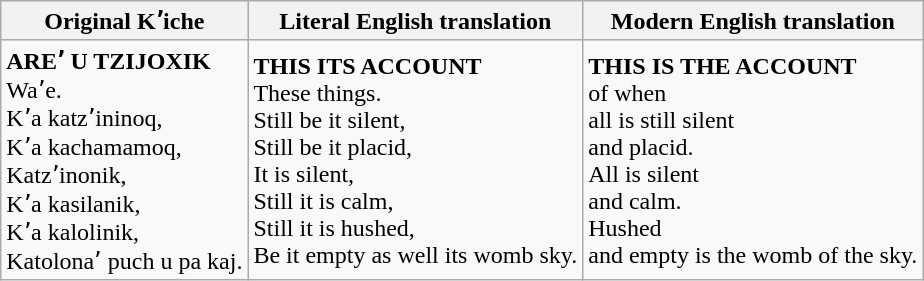<table class="wikitable">
<tr>
<th>Original Kʼiche</th>
<th>Literal English translation</th>
<th>Modern English translation</th>
</tr>
<tr>
<td><strong>AREʼ U TZIJOXIK</strong><br>Waʼe.<br>Kʼa katzʼininoq,<br>
Kʼa kachamamoq,<br>Katzʼinonik,<br>
Kʼa kasilanik,<br>Kʼa kalolinik,<br>
Katolonaʼ puch u pa kaj.</td>
<td><strong>THIS ITS ACCOUNT</strong><br>These things.<br>Still be it silent,<br>
Still be it placid,<br>It is silent,<br>
Still it is calm,<br>Still it is hushed,<br>
Be it empty as well its womb sky.</td>
<td><strong>THIS IS THE ACCOUNT</strong><br>of when<br>all is still silent<br>
and placid.<br>All is silent<br>
and calm.<br>Hushed<br>
and empty is the womb of the sky.</td>
</tr>
</table>
